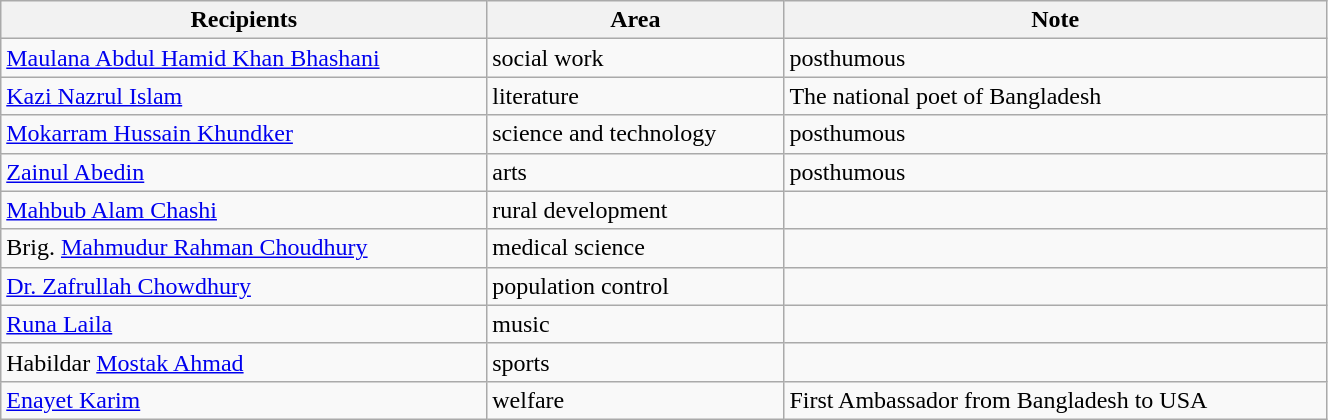<table class="wikitable" style="width:70%;">
<tr>
<th>Recipients</th>
<th>Area</th>
<th>Note</th>
</tr>
<tr>
<td><a href='#'>Maulana Abdul Hamid Khan Bhashani</a></td>
<td>social work</td>
<td>posthumous</td>
</tr>
<tr>
<td><a href='#'>Kazi Nazrul Islam</a></td>
<td>literature</td>
<td>The national poet of Bangladesh</td>
</tr>
<tr>
<td><a href='#'>Mokarram Hussain Khundker</a></td>
<td>science and technology</td>
<td>posthumous</td>
</tr>
<tr>
<td><a href='#'>Zainul Abedin</a></td>
<td>arts</td>
<td>posthumous</td>
</tr>
<tr>
<td><a href='#'>Mahbub Alam Chashi</a></td>
<td>rural development</td>
<td></td>
</tr>
<tr>
<td>Brig. <a href='#'>Mahmudur Rahman Choudhury</a></td>
<td>medical science</td>
<td></td>
</tr>
<tr>
<td><a href='#'>Dr. Zafrullah Chowdhury</a></td>
<td>population control</td>
<td></td>
</tr>
<tr>
<td><a href='#'>Runa Laila</a></td>
<td>music</td>
<td></td>
</tr>
<tr>
<td>Habildar <a href='#'>Mostak Ahmad</a></td>
<td>sports</td>
<td></td>
</tr>
<tr>
<td><a href='#'>Enayet Karim</a></td>
<td>welfare</td>
<td>First Ambassador from Bangladesh to USA</td>
</tr>
</table>
